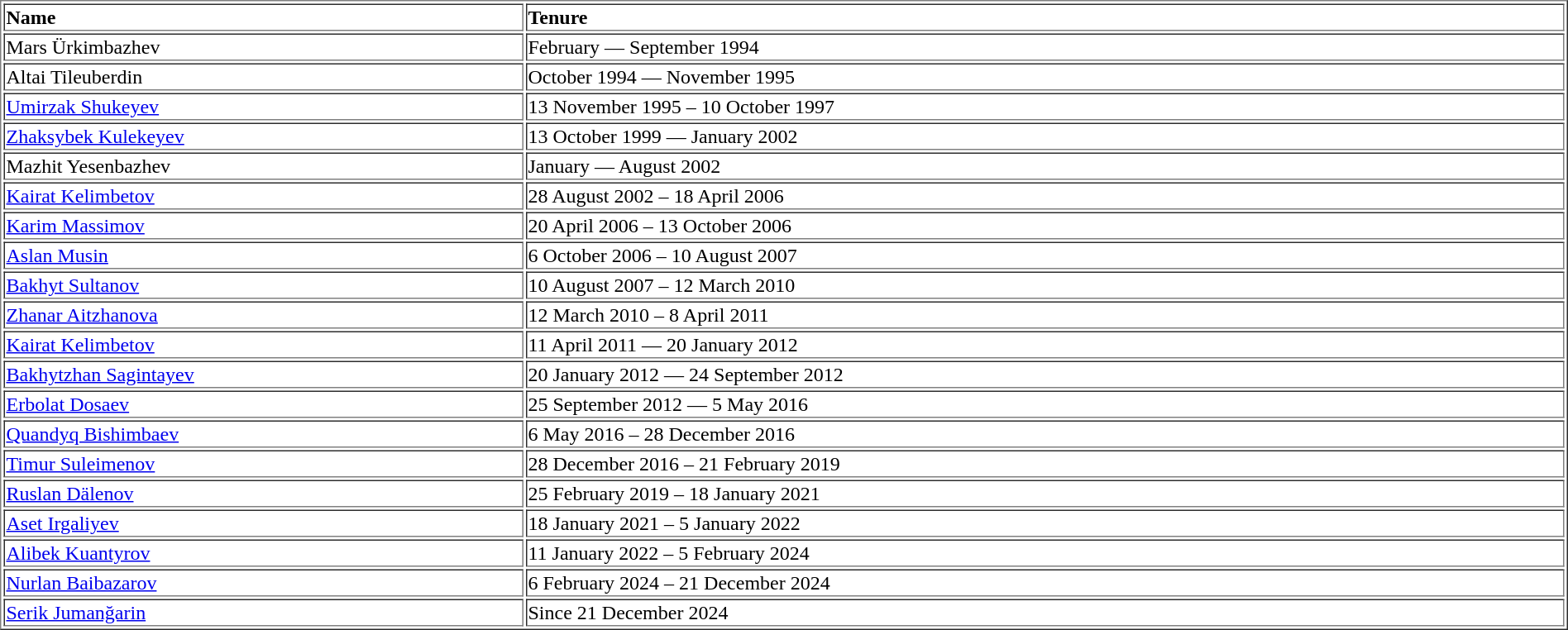<table class="standard" width="100%" border="">
<tr>
<td><strong>Name</strong></td>
<td><strong>Tenure</strong></td>
</tr>
<tr>
<td width="10%">Mars Ürkimbazhev</td>
<td width="20%">February — September 1994</td>
</tr>
<tr>
<td width="10%">Altai Tileuberdin</td>
<td width="20%">October 1994 — November 1995</td>
</tr>
<tr>
<td width="10%"><a href='#'>Umirzak Shukeyev</a></td>
<td width="20%">13 November 1995 – 10 October 1997</td>
</tr>
<tr>
<td width="10%"><a href='#'>Zhaksybek Kulekeyev</a></td>
<td width="20%">13 October 1999 — January 2002</td>
</tr>
<tr>
<td width="10%">Mazhit Yesenbazhev</td>
<td width="20%">January — August 2002</td>
</tr>
<tr>
<td width="10%"><a href='#'>Kairat Kelimbetov</a></td>
<td width="20%">28 August 2002 – 18 April 2006</td>
</tr>
<tr>
<td width="10%"><a href='#'>Karim Massimov</a></td>
<td width="20%">20 April 2006 – 13 October 2006</td>
</tr>
<tr>
<td width="10%"><a href='#'>Aslan Musin</a></td>
<td width="20%">6 October 2006 – 10 August 2007</td>
</tr>
<tr>
<td width="10%"><a href='#'>Bakhyt Sultanov</a></td>
<td width="20%">10 August 2007 – 12 March 2010</td>
</tr>
<tr>
<td width="10%"><a href='#'>Zhanar Aitzhanova</a></td>
<td width="20%">12 March 2010 – 8 April 2011</td>
</tr>
<tr>
<td width="10%"><a href='#'>Kairat Kelimbetov</a></td>
<td width="20%">11 April 2011 — 20 January 2012</td>
</tr>
<tr>
<td width="10%"><a href='#'>Bakhytzhan Sagintayev</a></td>
<td width="20%">20 January 2012 — 24 September 2012</td>
</tr>
<tr>
<td width="10%"><a href='#'>Erbolat Dosaev</a></td>
<td width="20%">25 September 2012 — 5 May 2016</td>
</tr>
<tr>
<td width="10%"><a href='#'>Quandyq Bishimbaev</a></td>
<td width="20%">6 May 2016 – 28 December 2016</td>
</tr>
<tr>
<td width="10%"><a href='#'>Timur Suleimenov</a></td>
<td width="20%">28 December 2016 – 21 February 2019</td>
</tr>
<tr>
<td width="10%"><a href='#'>Ruslan Dälenov</a></td>
<td width="20%">25 February 2019 – 18 January 2021</td>
</tr>
<tr>
<td width="10%"><a href='#'>Aset Irgaliyev</a></td>
<td width="20%">18 January 2021 – 5 January 2022</td>
</tr>
<tr>
<td width="10%"><a href='#'>Alibek Kuantyrov</a></td>
<td width="20%">11 January 2022 – 5 February 2024</td>
</tr>
<tr>
<td width="10%"><a href='#'>Nurlan Baibazarov</a></td>
<td width="20%">6 February 2024 – 21 December 2024</td>
</tr>
<tr>
<td width="10%"><a href='#'>Serik Jumanğarin</a></td>
<td width="20%">Since 21 December 2024</td>
</tr>
</table>
